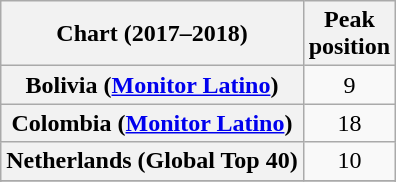<table class="wikitable sortable plainrowheaders">
<tr>
<th>Chart (2017–2018)</th>
<th>Peak<br>position</th>
</tr>
<tr>
<th scope="row">Bolivia (<a href='#'>Monitor Latino</a>)</th>
<td style="text-align:center">9</td>
</tr>
<tr>
<th scope="row">Colombia (<a href='#'>Monitor Latino</a>)</th>
<td style="text-align:center">18</td>
</tr>
<tr>
<th scope="row">Netherlands (Global Top 40)</th>
<td style="text-align:center">10</td>
</tr>
<tr>
</tr>
<tr>
</tr>
</table>
